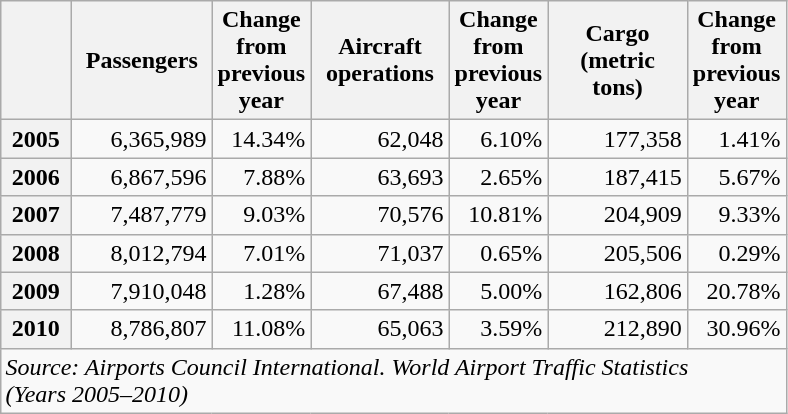<table class="wikitable" style="text-align:right; width:525px; margin:1em auto;">
<tr>
<th style="width:50px"></th>
<th style="width:100px">Passengers</th>
<th style="width:50px">Change from previous year</th>
<th style="width:100px">Aircraft operations</th>
<th style="width:50px">Change from previous year</th>
<th style="width:125px">Cargo<br>(metric tons)</th>
<th style="width:50px">Change from previous year</th>
</tr>
<tr>
<th>2005</th>
<td>6,365,989</td>
<td>14.34%</td>
<td>62,048</td>
<td> 6.10%</td>
<td>177,358</td>
<td> 1.41%</td>
</tr>
<tr>
<th>2006</th>
<td>6,867,596</td>
<td> 7.88%</td>
<td>63,693</td>
<td> 2.65%</td>
<td>187,415</td>
<td> 5.67%</td>
</tr>
<tr>
<th>2007</th>
<td>7,487,779</td>
<td> 9.03%</td>
<td>70,576</td>
<td>10.81%</td>
<td>204,909</td>
<td> 9.33%</td>
</tr>
<tr>
<th>2008</th>
<td>8,012,794</td>
<td> 7.01%</td>
<td>71,037</td>
<td> 0.65%</td>
<td>205,506</td>
<td> 0.29%</td>
</tr>
<tr>
<th>2009</th>
<td>7,910,048</td>
<td> 1.28%</td>
<td>67,488</td>
<td> 5.00%</td>
<td>162,806</td>
<td>20.78%</td>
</tr>
<tr>
<th>2010</th>
<td>8,786,807</td>
<td>11.08%</td>
<td>65,063</td>
<td> 3.59%</td>
<td>212,890</td>
<td>30.96%</td>
</tr>
<tr>
<td colspan="7" style="text-align:left;"><em>Source: Airports Council International. World Airport Traffic Statistics<br>(Years 2005–2010)</em></td>
</tr>
</table>
